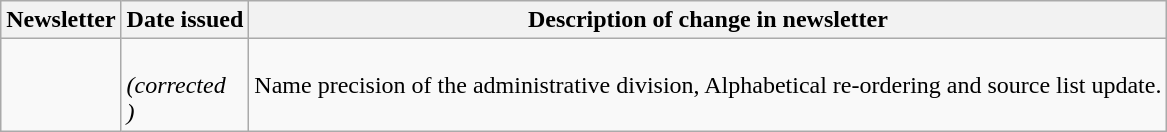<table class="wikitable">
<tr>
<th>Newsletter</th>
<th>Date issued</th>
<th>Description of change in newsletter</th>
</tr>
<tr>
<td id="II-3"></td>
<td><br> <em>(corrected<br> )</em></td>
<td>Name precision of the administrative division, Alphabetical re-ordering and source list update.</td>
</tr>
</table>
